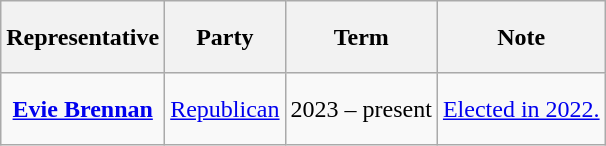<table class=wikitable style="text-align:center">
<tr style="height:3em">
<th>Representative</th>
<th>Party</th>
<th>Term</th>
<th>Note</th>
</tr>
<tr style="height:3em">
<td><strong><a href='#'>Evie Brennan</a></strong></td>
<td><a href='#'>Republican</a></td>
<td>2023 – present</td>
<td><a href='#'>Elected in 2022.</a></td>
</tr>
</table>
